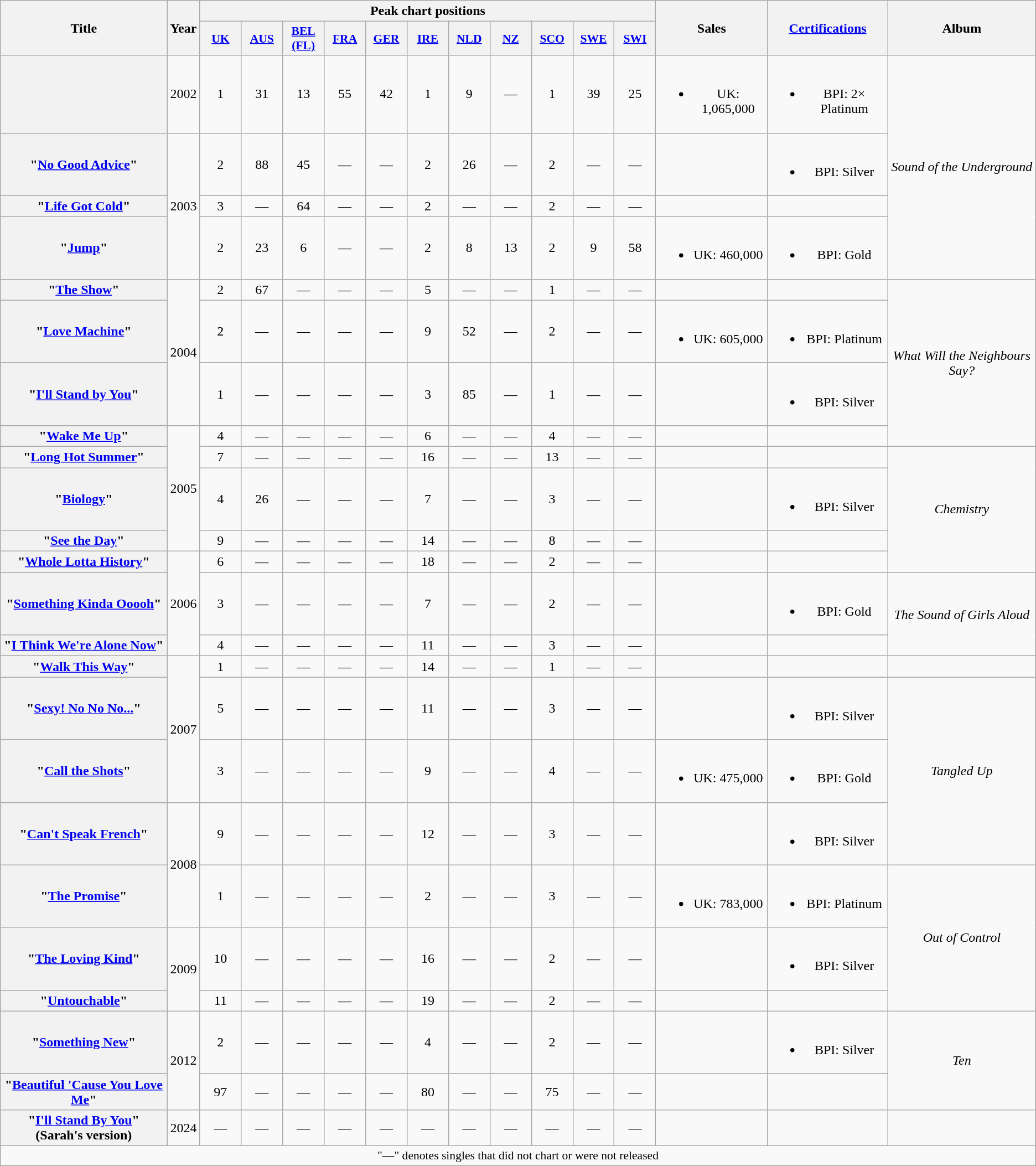<table class="wikitable plainrowheaders" style="text-align:center;" border="1">
<tr>
<th scope=col rowspan=2>Title</th>
<th scope=col rowspan=2>Year</th>
<th scope=col colspan=11>Peak chart positions</th>
<th scope=col rowspan=2>Sales</th>
<th scope=col rowspan=2><a href='#'>Certifications</a></th>
<th scope=col rowspan=2>Album</th>
</tr>
<tr>
<th scope=col style="width:3em;font-size:90%;"><a href='#'>UK</a><br></th>
<th scope=col style="width:3em;font-size:90%;"><a href='#'>AUS</a><br></th>
<th scope=col style="width:3em;font-size:90%;"><a href='#'>BEL<br>(FL)</a><br></th>
<th scope=col style="width:3em;font-size:90%;"><a href='#'>FRA</a><br></th>
<th scope=col style="width:3em;font-size:90%;"><a href='#'>GER</a><br></th>
<th scope=col style="width:3em;font-size:90%;"><a href='#'>IRE</a><br></th>
<th scope=col style="width:3em;font-size:90%;"><a href='#'>NLD</a><br></th>
<th scope=col style="width:3em;font-size:90%;"><a href='#'>NZ</a><br></th>
<th scope=col style="width:3em;font-size:90%;"><a href='#'>SCO</a><br></th>
<th scope=col style="width:3em;font-size:90%;"><a href='#'>SWE</a><br></th>
<th scope=col style="width:3em;font-size:90%;"><a href='#'>SWI</a><br></th>
</tr>
<tr>
<th scope=row></th>
<td>2002</td>
<td>1</td>
<td>31</td>
<td>13</td>
<td>55</td>
<td>42</td>
<td>1</td>
<td>9</td>
<td>—</td>
<td>1</td>
<td>39</td>
<td>25</td>
<td><br><ul><li>UK: 1,065,000</li></ul></td>
<td><br><ul><li>BPI: 2× Platinum</li></ul></td>
<td rowspan=4><em>Sound of the Underground</em></td>
</tr>
<tr>
<th scope=row>"<a href='#'>No Good Advice</a>"</th>
<td rowspan=3>2003</td>
<td>2</td>
<td>88</td>
<td>45</td>
<td>—</td>
<td>—</td>
<td>2</td>
<td>26</td>
<td>—</td>
<td>2</td>
<td>—</td>
<td>—</td>
<td></td>
<td><br><ul><li>BPI: Silver</li></ul></td>
</tr>
<tr>
<th scope=row>"<a href='#'>Life Got Cold</a>"</th>
<td>3</td>
<td>—</td>
<td>64</td>
<td>—</td>
<td>—</td>
<td>2</td>
<td>—</td>
<td>—</td>
<td>2</td>
<td>—</td>
<td>—</td>
<td></td>
<td></td>
</tr>
<tr>
<th scope=row>"<a href='#'>Jump</a>"</th>
<td>2</td>
<td>23</td>
<td>6</td>
<td>—</td>
<td>—</td>
<td>2</td>
<td>8</td>
<td>13</td>
<td>2</td>
<td>9</td>
<td>58</td>
<td><br><ul><li>UK: 460,000</li></ul></td>
<td><br><ul><li>BPI: Gold</li></ul></td>
</tr>
<tr>
<th scope=row>"<a href='#'>The Show</a>"</th>
<td rowspan=3>2004</td>
<td>2</td>
<td>67</td>
<td>—</td>
<td>—</td>
<td>—</td>
<td>5</td>
<td>—</td>
<td>—</td>
<td>1</td>
<td>—</td>
<td>—</td>
<td></td>
<td></td>
<td rowspan=4><em>What Will the Neighbours Say?</em></td>
</tr>
<tr>
<th scope=row>"<a href='#'>Love Machine</a>"</th>
<td>2</td>
<td>—</td>
<td>—</td>
<td>—</td>
<td>—</td>
<td>9</td>
<td>52</td>
<td>—</td>
<td>2</td>
<td>—</td>
<td>—</td>
<td><br><ul><li>UK: 605,000</li></ul></td>
<td><br><ul><li>BPI: Platinum</li></ul></td>
</tr>
<tr>
<th scope=row>"<a href='#'>I'll Stand by You</a>"</th>
<td>1</td>
<td>—</td>
<td>—</td>
<td>—</td>
<td>—</td>
<td>3</td>
<td>85</td>
<td>—</td>
<td>1</td>
<td>—</td>
<td>—</td>
<td></td>
<td><br><ul><li>BPI: Silver</li></ul></td>
</tr>
<tr>
<th scope=row>"<a href='#'>Wake Me Up</a>"</th>
<td rowspan=4>2005</td>
<td>4</td>
<td>—</td>
<td>—</td>
<td>—</td>
<td>—</td>
<td>6</td>
<td>—</td>
<td>—</td>
<td>4</td>
<td>—</td>
<td>—</td>
<td></td>
<td></td>
</tr>
<tr>
<th scope=row>"<a href='#'>Long Hot Summer</a>"</th>
<td>7</td>
<td>—</td>
<td>—</td>
<td>—</td>
<td>—</td>
<td>16</td>
<td>—</td>
<td>—</td>
<td>13</td>
<td>—</td>
<td>—</td>
<td></td>
<td></td>
<td rowspan=4><em>Chemistry</em></td>
</tr>
<tr>
<th scope=row>"<a href='#'>Biology</a>"</th>
<td>4</td>
<td>26</td>
<td>—</td>
<td>—</td>
<td>—</td>
<td>7</td>
<td>—</td>
<td>—</td>
<td>3</td>
<td>—</td>
<td>—</td>
<td></td>
<td><br><ul><li>BPI: Silver</li></ul></td>
</tr>
<tr>
<th scope=row>"<a href='#'>See the Day</a>"</th>
<td>9</td>
<td>—</td>
<td>—</td>
<td>—</td>
<td>—</td>
<td>14</td>
<td>—</td>
<td>—</td>
<td>8</td>
<td>—</td>
<td>—</td>
<td></td>
<td></td>
</tr>
<tr>
<th scope=row>"<a href='#'>Whole Lotta History</a>"</th>
<td rowspan=3>2006</td>
<td>6</td>
<td>—</td>
<td>—</td>
<td>—</td>
<td>—</td>
<td>18</td>
<td>—</td>
<td>—</td>
<td>2</td>
<td>—</td>
<td>—</td>
<td></td>
<td></td>
</tr>
<tr>
<th scope=row>"<a href='#'>Something Kinda Ooooh</a>"</th>
<td>3</td>
<td>—</td>
<td>—</td>
<td>—</td>
<td>—</td>
<td>7</td>
<td>—</td>
<td>—</td>
<td>2</td>
<td>—</td>
<td>—</td>
<td></td>
<td><br><ul><li>BPI: Gold</li></ul></td>
<td rowspan=2><em>The Sound of Girls Aloud</em></td>
</tr>
<tr>
<th scope=row>"<a href='#'>I Think We're Alone Now</a>"</th>
<td>4</td>
<td>—</td>
<td>—</td>
<td>—</td>
<td>—</td>
<td>11</td>
<td>—</td>
<td>—</td>
<td>3</td>
<td>—</td>
<td>—</td>
<td></td>
<td></td>
</tr>
<tr>
<th scope=row>"<a href='#'>Walk This Way</a>"<br></th>
<td rowspan=3>2007</td>
<td>1</td>
<td>—</td>
<td>—</td>
<td>—</td>
<td>—</td>
<td>14</td>
<td>—</td>
<td>—</td>
<td>1</td>
<td>—</td>
<td>—</td>
<td></td>
<td></td>
<td></td>
</tr>
<tr>
<th scope=row>"<a href='#'>Sexy! No No No...</a>"</th>
<td>5</td>
<td>—</td>
<td>—</td>
<td>—</td>
<td>—</td>
<td>11</td>
<td>—</td>
<td>—</td>
<td>3</td>
<td>—</td>
<td>—</td>
<td></td>
<td><br><ul><li>BPI: Silver</li></ul></td>
<td rowspan=3><em>Tangled Up</em></td>
</tr>
<tr>
<th scope=row>"<a href='#'>Call the Shots</a>"</th>
<td>3</td>
<td>—</td>
<td>—</td>
<td>—</td>
<td>—</td>
<td>9</td>
<td>—</td>
<td>—</td>
<td>4</td>
<td>—</td>
<td>—</td>
<td><br><ul><li>UK: 475,000</li></ul></td>
<td><br><ul><li>BPI: Gold</li></ul></td>
</tr>
<tr>
<th scope=row>"<a href='#'>Can't Speak French</a>"</th>
<td rowspan=2>2008</td>
<td>9</td>
<td>—</td>
<td>—</td>
<td>—</td>
<td>—</td>
<td>12</td>
<td>—</td>
<td>—</td>
<td>3</td>
<td>—</td>
<td>—</td>
<td></td>
<td><br><ul><li>BPI: Silver</li></ul></td>
</tr>
<tr>
<th scope=row>"<a href='#'>The Promise</a>"</th>
<td>1</td>
<td>—</td>
<td>—</td>
<td>—</td>
<td>—</td>
<td>2</td>
<td>—</td>
<td>—</td>
<td>3</td>
<td>—</td>
<td>—</td>
<td><br><ul><li>UK: 783,000</li></ul></td>
<td><br><ul><li>BPI: Platinum</li></ul></td>
<td rowspan=3><em>Out of Control</em></td>
</tr>
<tr>
<th scope=row>"<a href='#'>The Loving Kind</a>"</th>
<td rowspan=2>2009</td>
<td>10</td>
<td>—</td>
<td>—</td>
<td>—</td>
<td>—</td>
<td>16</td>
<td>—</td>
<td>—</td>
<td>2</td>
<td>—</td>
<td>—</td>
<td></td>
<td><br><ul><li>BPI: Silver</li></ul></td>
</tr>
<tr>
<th scope=row>"<a href='#'>Untouchable</a>"</th>
<td>11</td>
<td>—</td>
<td>—</td>
<td>—</td>
<td>—</td>
<td>19</td>
<td>—</td>
<td>—</td>
<td>2</td>
<td>—</td>
<td>—</td>
<td></td>
<td></td>
</tr>
<tr>
<th scope=row>"<a href='#'>Something New</a>"</th>
<td rowspan=2>2012</td>
<td>2</td>
<td>—</td>
<td>—</td>
<td>—</td>
<td>—</td>
<td>4</td>
<td>—</td>
<td>—</td>
<td>2</td>
<td>—</td>
<td>—</td>
<td></td>
<td><br><ul><li>BPI: Silver</li></ul></td>
<td rowspan=2><em>Ten</em></td>
</tr>
<tr>
<th scope=row>"<a href='#'>Beautiful 'Cause You Love Me</a>"</th>
<td>97</td>
<td>—</td>
<td>—</td>
<td>—</td>
<td>—</td>
<td>80</td>
<td>—</td>
<td>—</td>
<td>75</td>
<td>—</td>
<td>—</td>
<td></td>
<td></td>
</tr>
<tr>
<th scope=row>"<a href='#'>I'll Stand By You</a>"<br>(Sarah's version)</th>
<td>2024</td>
<td>—</td>
<td>—</td>
<td>—</td>
<td>—</td>
<td>—</td>
<td>—</td>
<td>—</td>
<td>—</td>
<td>—</td>
<td>—</td>
<td>—</td>
<td></td>
<td></td>
<td></td>
</tr>
<tr>
<td colspan=17 style="font-size:90%">"—" denotes singles that did not chart or were not released</td>
</tr>
</table>
